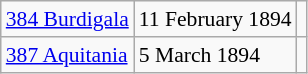<table class="wikitable floatright" style="font-size: 0.9em;">
<tr>
<td><a href='#'>384 Burdigala</a></td>
<td>11 February 1894</td>
<td></td>
</tr>
<tr>
<td><a href='#'>387 Aquitania</a></td>
<td>5 March 1894</td>
<td></td>
</tr>
</table>
